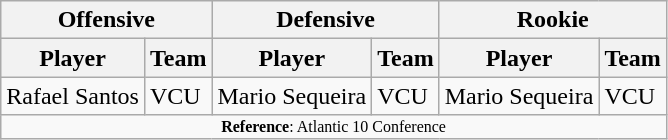<table class="wikitable">
<tr>
<th colspan="2">Offensive</th>
<th colspan="2">Defensive</th>
<th colspan="2">Rookie</th>
</tr>
<tr>
<th>Player</th>
<th>Team</th>
<th>Player</th>
<th>Team</th>
<th>Player</th>
<th>Team</th>
</tr>
<tr>
<td>Rafael Santos</td>
<td>VCU</td>
<td>Mario Sequeira</td>
<td>VCU</td>
<td>Mario Sequeira</td>
<td>VCU</td>
</tr>
<tr>
<td colspan="12"  style="font-size:8pt; text-align:center;"><strong>Reference</strong>: Atlantic 10 Conference</td>
</tr>
</table>
